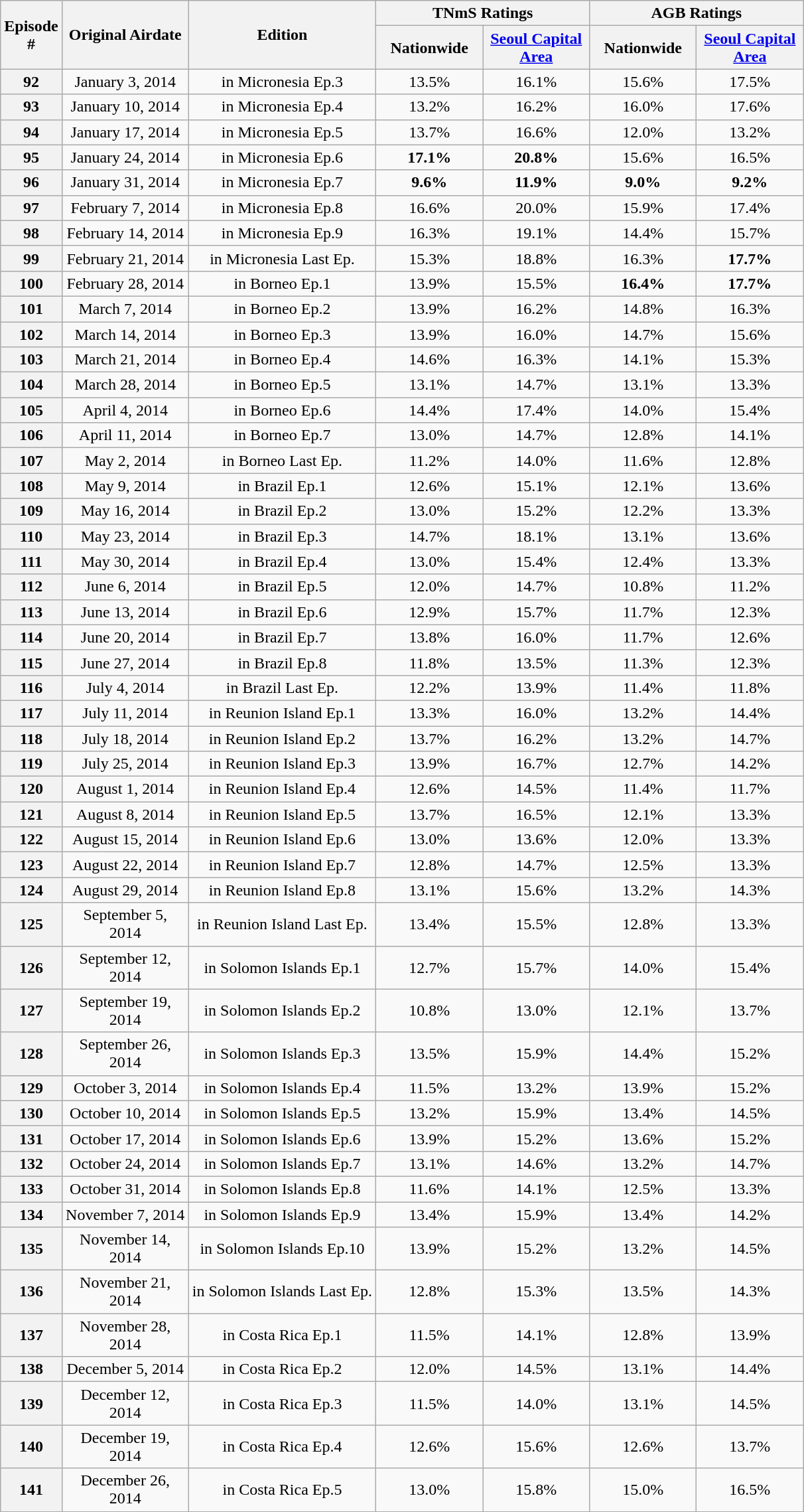<table class=wikitable style="text-align:center">
<tr>
<th rowspan="2" width=40>Episode #</th>
<th rowspan="2" width=120>Original Airdate</th>
<th rowspan="2">Edition</th>
<th colspan="2">TNmS Ratings</th>
<th colspan="2">AGB Ratings</th>
</tr>
<tr>
<th width=100>Nationwide</th>
<th width=100><a href='#'>Seoul Capital Area</a></th>
<th width=100>Nationwide</th>
<th width=100><a href='#'>Seoul Capital Area</a></th>
</tr>
<tr>
<th>92</th>
<td>January 3, 2014</td>
<td>in Micronesia Ep.3</td>
<td>13.5%</td>
<td>16.1%</td>
<td>15.6%</td>
<td>17.5%</td>
</tr>
<tr>
<th>93</th>
<td>January 10, 2014</td>
<td>in Micronesia Ep.4</td>
<td>13.2%</td>
<td>16.2%</td>
<td>16.0%</td>
<td>17.6%</td>
</tr>
<tr>
<th>94</th>
<td>January 17, 2014</td>
<td>in Micronesia Ep.5</td>
<td>13.7%</td>
<td>16.6%</td>
<td>12.0%</td>
<td>13.2%</td>
</tr>
<tr>
<th>95</th>
<td>January 24, 2014</td>
<td>in Micronesia Ep.6</td>
<td><span><strong>17.1%</strong></span></td>
<td><span><strong>20.8%</strong></span></td>
<td>15.6%</td>
<td>16.5%</td>
</tr>
<tr>
<th>96</th>
<td>January 31, 2014</td>
<td>in Micronesia Ep.7</td>
<td><span><strong>9.6%</strong></span></td>
<td><span><strong>11.9%</strong></span></td>
<td><span><strong>9.0%</strong></span></td>
<td><span><strong>9.2%</strong></span></td>
</tr>
<tr>
<th>97</th>
<td>February 7, 2014</td>
<td>in Micronesia Ep.8</td>
<td>16.6%</td>
<td>20.0%</td>
<td>15.9%</td>
<td>17.4%</td>
</tr>
<tr>
<th>98</th>
<td>February 14, 2014</td>
<td>in Micronesia Ep.9</td>
<td>16.3%</td>
<td>19.1%</td>
<td>14.4%</td>
<td>15.7%</td>
</tr>
<tr>
<th>99</th>
<td>February 21, 2014</td>
<td>in Micronesia Last Ep.</td>
<td>15.3%</td>
<td>18.8%</td>
<td>16.3%</td>
<td><span><strong>17.7%</strong></span></td>
</tr>
<tr>
<th>100</th>
<td>February 28, 2014</td>
<td>in Borneo Ep.1</td>
<td>13.9%</td>
<td>15.5%</td>
<td><span><strong>16.4%</strong></span></td>
<td><span><strong>17.7%</strong></span></td>
</tr>
<tr>
<th>101</th>
<td>March 7, 2014</td>
<td>in Borneo Ep.2</td>
<td>13.9%</td>
<td>16.2%</td>
<td>14.8%</td>
<td>16.3%</td>
</tr>
<tr>
<th>102</th>
<td>March 14, 2014</td>
<td>in Borneo Ep.3</td>
<td>13.9%</td>
<td>16.0%</td>
<td>14.7%</td>
<td>15.6%</td>
</tr>
<tr>
<th>103</th>
<td>March 21, 2014</td>
<td>in Borneo Ep.4</td>
<td>14.6%</td>
<td>16.3%</td>
<td>14.1%</td>
<td>15.3%</td>
</tr>
<tr>
<th>104</th>
<td>March 28, 2014</td>
<td>in Borneo Ep.5</td>
<td>13.1%</td>
<td>14.7%</td>
<td>13.1%</td>
<td>13.3%</td>
</tr>
<tr>
<th>105</th>
<td>April 4, 2014</td>
<td>in Borneo Ep.6</td>
<td>14.4%</td>
<td>17.4%</td>
<td>14.0%</td>
<td>15.4%</td>
</tr>
<tr>
<th>106</th>
<td>April 11, 2014</td>
<td>in Borneo Ep.7</td>
<td>13.0%</td>
<td>14.7%</td>
<td>12.8%</td>
<td>14.1%</td>
</tr>
<tr>
<th>107</th>
<td>May 2, 2014</td>
<td>in Borneo Last Ep.</td>
<td>11.2%</td>
<td>14.0%</td>
<td>11.6%</td>
<td>12.8%</td>
</tr>
<tr>
<th>108</th>
<td>May 9, 2014</td>
<td>in Brazil Ep.1</td>
<td>12.6%</td>
<td>15.1%</td>
<td>12.1%</td>
<td>13.6%</td>
</tr>
<tr>
<th>109</th>
<td>May 16, 2014</td>
<td>in Brazil Ep.2</td>
<td>13.0%</td>
<td>15.2%</td>
<td>12.2%</td>
<td>13.3%</td>
</tr>
<tr>
<th>110</th>
<td>May 23, 2014</td>
<td>in Brazil Ep.3</td>
<td>14.7%</td>
<td>18.1%</td>
<td>13.1%</td>
<td>13.6%</td>
</tr>
<tr>
<th>111</th>
<td>May 30, 2014</td>
<td>in Brazil Ep.4</td>
<td>13.0%</td>
<td>15.4%</td>
<td>12.4%</td>
<td>13.3%</td>
</tr>
<tr>
<th>112</th>
<td>June 6, 2014</td>
<td>in Brazil Ep.5</td>
<td>12.0%</td>
<td>14.7%</td>
<td>10.8%</td>
<td>11.2%</td>
</tr>
<tr>
<th>113</th>
<td>June 13, 2014</td>
<td>in Brazil Ep.6</td>
<td>12.9%</td>
<td>15.7%</td>
<td>11.7%</td>
<td>12.3%</td>
</tr>
<tr>
<th>114</th>
<td>June 20, 2014</td>
<td>in Brazil Ep.7</td>
<td>13.8%</td>
<td>16.0%</td>
<td>11.7%</td>
<td>12.6%</td>
</tr>
<tr>
<th>115</th>
<td>June 27, 2014</td>
<td>in Brazil Ep.8</td>
<td>11.8%</td>
<td>13.5%</td>
<td>11.3%</td>
<td>12.3%</td>
</tr>
<tr>
<th>116</th>
<td>July 4, 2014</td>
<td>in Brazil Last Ep.</td>
<td>12.2%</td>
<td>13.9%</td>
<td>11.4%</td>
<td>11.8%</td>
</tr>
<tr>
<th>117</th>
<td>July 11, 2014</td>
<td>in Reunion Island Ep.1</td>
<td>13.3%</td>
<td>16.0%</td>
<td>13.2%</td>
<td>14.4%</td>
</tr>
<tr>
<th>118</th>
<td>July 18, 2014</td>
<td>in Reunion Island Ep.2</td>
<td>13.7%</td>
<td>16.2%</td>
<td>13.2%</td>
<td>14.7%</td>
</tr>
<tr>
<th>119</th>
<td>July 25, 2014</td>
<td>in Reunion Island Ep.3</td>
<td>13.9%</td>
<td>16.7%</td>
<td>12.7%</td>
<td>14.2%</td>
</tr>
<tr>
<th>120</th>
<td>August 1, 2014</td>
<td>in Reunion Island Ep.4</td>
<td>12.6%</td>
<td>14.5%</td>
<td>11.4%</td>
<td>11.7%</td>
</tr>
<tr>
<th>121</th>
<td>August 8, 2014</td>
<td>in Reunion Island Ep.5</td>
<td>13.7%</td>
<td>16.5%</td>
<td>12.1%</td>
<td>13.3%</td>
</tr>
<tr>
<th>122</th>
<td>August 15, 2014</td>
<td>in Reunion Island Ep.6</td>
<td>13.0%</td>
<td>13.6%</td>
<td>12.0%</td>
<td>13.3%</td>
</tr>
<tr>
<th>123</th>
<td>August 22, 2014</td>
<td>in Reunion Island Ep.7</td>
<td>12.8%</td>
<td>14.7%</td>
<td>12.5%</td>
<td>13.3%</td>
</tr>
<tr>
<th>124</th>
<td>August 29, 2014</td>
<td>in Reunion Island Ep.8</td>
<td>13.1%</td>
<td>15.6%</td>
<td>13.2%</td>
<td>14.3%</td>
</tr>
<tr>
<th>125</th>
<td>September 5, 2014</td>
<td>in Reunion Island Last Ep.</td>
<td>13.4%</td>
<td>15.5%</td>
<td>12.8%</td>
<td>13.3%</td>
</tr>
<tr>
<th>126</th>
<td>September 12, 2014</td>
<td>in Solomon Islands Ep.1</td>
<td>12.7%</td>
<td>15.7%</td>
<td>14.0%</td>
<td>15.4%</td>
</tr>
<tr>
<th>127</th>
<td>September 19, 2014</td>
<td>in Solomon Islands Ep.2</td>
<td>10.8%</td>
<td>13.0%</td>
<td>12.1%</td>
<td>13.7%</td>
</tr>
<tr>
<th>128</th>
<td>September 26, 2014</td>
<td>in Solomon Islands Ep.3</td>
<td>13.5%</td>
<td>15.9%</td>
<td>14.4%</td>
<td>15.2%</td>
</tr>
<tr>
<th>129</th>
<td>October 3, 2014</td>
<td>in Solomon Islands Ep.4</td>
<td>11.5%</td>
<td>13.2%</td>
<td>13.9%</td>
<td>15.2%</td>
</tr>
<tr>
<th>130</th>
<td>October 10, 2014</td>
<td>in Solomon Islands Ep.5</td>
<td>13.2%</td>
<td>15.9%</td>
<td>13.4%</td>
<td>14.5%</td>
</tr>
<tr>
<th>131</th>
<td>October 17, 2014</td>
<td>in Solomon Islands Ep.6</td>
<td>13.9%</td>
<td>15.2%</td>
<td>13.6%</td>
<td>15.2%</td>
</tr>
<tr>
<th>132</th>
<td>October 24, 2014</td>
<td>in Solomon Islands Ep.7</td>
<td>13.1%</td>
<td>14.6%</td>
<td>13.2%</td>
<td>14.7%</td>
</tr>
<tr>
<th>133</th>
<td>October 31, 2014</td>
<td>in Solomon Islands Ep.8</td>
<td>11.6%</td>
<td>14.1%</td>
<td>12.5%</td>
<td>13.3%</td>
</tr>
<tr>
<th>134</th>
<td>November 7, 2014</td>
<td>in Solomon Islands Ep.9</td>
<td>13.4%</td>
<td>15.9%</td>
<td>13.4%</td>
<td>14.2%</td>
</tr>
<tr>
<th>135</th>
<td>November 14, 2014</td>
<td>in Solomon Islands Ep.10</td>
<td>13.9%</td>
<td>15.2%</td>
<td>13.2%</td>
<td>14.5%</td>
</tr>
<tr>
<th>136</th>
<td>November 21, 2014</td>
<td>in Solomon Islands Last Ep.</td>
<td>12.8%</td>
<td>15.3%</td>
<td>13.5%</td>
<td>14.3%</td>
</tr>
<tr>
<th>137</th>
<td>November 28, 2014</td>
<td>in Costa Rica Ep.1</td>
<td>11.5%</td>
<td>14.1%</td>
<td>12.8%</td>
<td>13.9%</td>
</tr>
<tr>
<th>138</th>
<td>December 5, 2014</td>
<td>in Costa Rica Ep.2</td>
<td>12.0%</td>
<td>14.5%</td>
<td>13.1%</td>
<td>14.4%</td>
</tr>
<tr>
<th>139</th>
<td>December 12, 2014</td>
<td>in Costa Rica Ep.3</td>
<td>11.5%</td>
<td>14.0%</td>
<td>13.1%</td>
<td>14.5%</td>
</tr>
<tr>
<th>140</th>
<td>December 19, 2014</td>
<td>in Costa Rica Ep.4</td>
<td>12.6%</td>
<td>15.6%</td>
<td>12.6%</td>
<td>13.7%</td>
</tr>
<tr>
<th>141</th>
<td>December 26, 2014</td>
<td>in Costa Rica Ep.5</td>
<td>13.0%</td>
<td>15.8%</td>
<td>15.0%</td>
<td>16.5%</td>
</tr>
</table>
